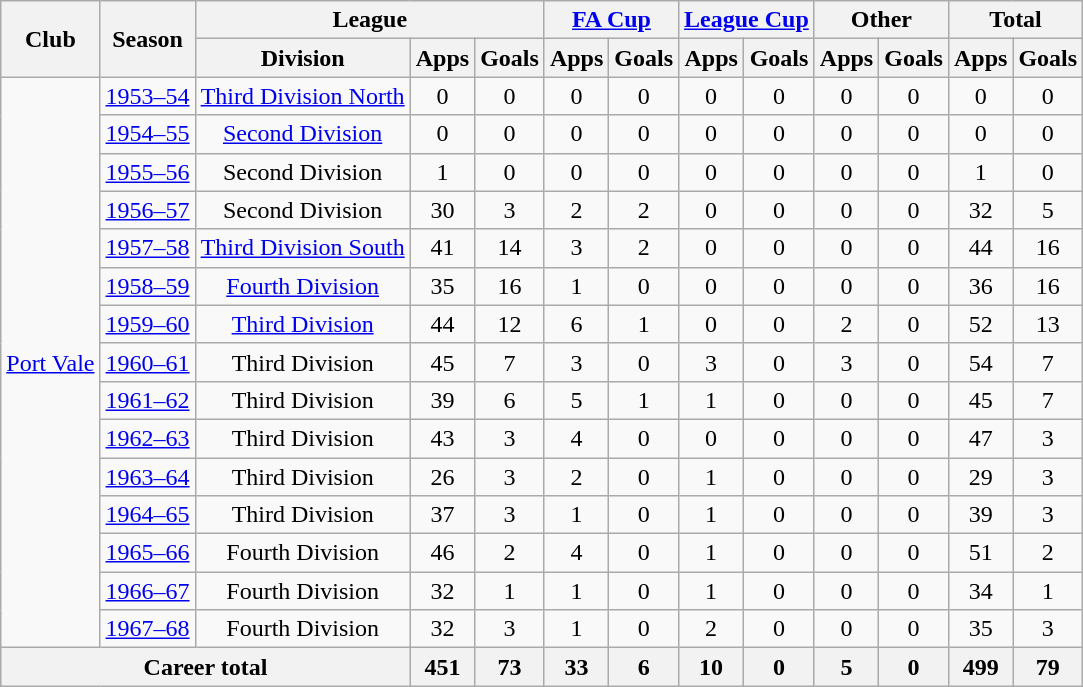<table class="wikitable" style="text-align:center">
<tr>
<th rowspan="2">Club</th>
<th rowspan="2">Season</th>
<th colspan="3">League</th>
<th colspan="2"><a href='#'>FA Cup</a></th>
<th colspan="2"><a href='#'>League Cup</a></th>
<th colspan="2">Other</th>
<th colspan="2">Total</th>
</tr>
<tr>
<th>Division</th>
<th>Apps</th>
<th>Goals</th>
<th>Apps</th>
<th>Goals</th>
<th>Apps</th>
<th>Goals</th>
<th>Apps</th>
<th>Goals</th>
<th>Apps</th>
<th>Goals</th>
</tr>
<tr>
<td rowspan="15"><a href='#'>Port Vale</a></td>
<td><a href='#'>1953–54</a></td>
<td><a href='#'>Third Division North</a></td>
<td>0</td>
<td>0</td>
<td>0</td>
<td>0</td>
<td>0</td>
<td>0</td>
<td>0</td>
<td>0</td>
<td>0</td>
<td>0</td>
</tr>
<tr>
<td><a href='#'>1954–55</a></td>
<td><a href='#'>Second Division</a></td>
<td>0</td>
<td>0</td>
<td>0</td>
<td>0</td>
<td>0</td>
<td>0</td>
<td>0</td>
<td>0</td>
<td>0</td>
<td>0</td>
</tr>
<tr>
<td><a href='#'>1955–56</a></td>
<td>Second Division</td>
<td>1</td>
<td>0</td>
<td>0</td>
<td>0</td>
<td>0</td>
<td>0</td>
<td>0</td>
<td>0</td>
<td>1</td>
<td>0</td>
</tr>
<tr>
<td><a href='#'>1956–57</a></td>
<td>Second Division</td>
<td>30</td>
<td>3</td>
<td>2</td>
<td>2</td>
<td>0</td>
<td>0</td>
<td>0</td>
<td>0</td>
<td>32</td>
<td>5</td>
</tr>
<tr>
<td><a href='#'>1957–58</a></td>
<td><a href='#'>Third Division South</a></td>
<td>41</td>
<td>14</td>
<td>3</td>
<td>2</td>
<td>0</td>
<td>0</td>
<td>0</td>
<td>0</td>
<td>44</td>
<td>16</td>
</tr>
<tr>
<td><a href='#'>1958–59</a></td>
<td><a href='#'>Fourth Division</a></td>
<td>35</td>
<td>16</td>
<td>1</td>
<td>0</td>
<td>0</td>
<td>0</td>
<td>0</td>
<td>0</td>
<td>36</td>
<td>16</td>
</tr>
<tr>
<td><a href='#'>1959–60</a></td>
<td><a href='#'>Third Division</a></td>
<td>44</td>
<td>12</td>
<td>6</td>
<td>1</td>
<td>0</td>
<td>0</td>
<td>2</td>
<td>0</td>
<td>52</td>
<td>13</td>
</tr>
<tr>
<td><a href='#'>1960–61</a></td>
<td>Third Division</td>
<td>45</td>
<td>7</td>
<td>3</td>
<td>0</td>
<td>3</td>
<td>0</td>
<td>3</td>
<td>0</td>
<td>54</td>
<td>7</td>
</tr>
<tr>
<td><a href='#'>1961–62</a></td>
<td>Third Division</td>
<td>39</td>
<td>6</td>
<td>5</td>
<td>1</td>
<td>1</td>
<td>0</td>
<td>0</td>
<td>0</td>
<td>45</td>
<td>7</td>
</tr>
<tr>
<td><a href='#'>1962–63</a></td>
<td>Third Division</td>
<td>43</td>
<td>3</td>
<td>4</td>
<td>0</td>
<td>0</td>
<td>0</td>
<td>0</td>
<td>0</td>
<td>47</td>
<td>3</td>
</tr>
<tr>
<td><a href='#'>1963–64</a></td>
<td>Third Division</td>
<td>26</td>
<td>3</td>
<td>2</td>
<td>0</td>
<td>1</td>
<td>0</td>
<td>0</td>
<td>0</td>
<td>29</td>
<td>3</td>
</tr>
<tr>
<td><a href='#'>1964–65</a></td>
<td>Third Division</td>
<td>37</td>
<td>3</td>
<td>1</td>
<td>0</td>
<td>1</td>
<td>0</td>
<td>0</td>
<td>0</td>
<td>39</td>
<td>3</td>
</tr>
<tr>
<td><a href='#'>1965–66</a></td>
<td>Fourth Division</td>
<td>46</td>
<td>2</td>
<td>4</td>
<td>0</td>
<td>1</td>
<td>0</td>
<td>0</td>
<td>0</td>
<td>51</td>
<td>2</td>
</tr>
<tr>
<td><a href='#'>1966–67</a></td>
<td>Fourth Division</td>
<td>32</td>
<td>1</td>
<td>1</td>
<td>0</td>
<td>1</td>
<td>0</td>
<td>0</td>
<td>0</td>
<td>34</td>
<td>1</td>
</tr>
<tr>
<td><a href='#'>1967–68</a></td>
<td>Fourth Division</td>
<td>32</td>
<td>3</td>
<td>1</td>
<td>0</td>
<td>2</td>
<td>0</td>
<td>0</td>
<td>0</td>
<td>35</td>
<td>3</td>
</tr>
<tr>
<th colspan="3">Career total</th>
<th>451</th>
<th>73</th>
<th>33</th>
<th>6</th>
<th>10</th>
<th>0</th>
<th>5</th>
<th>0</th>
<th>499</th>
<th>79</th>
</tr>
</table>
